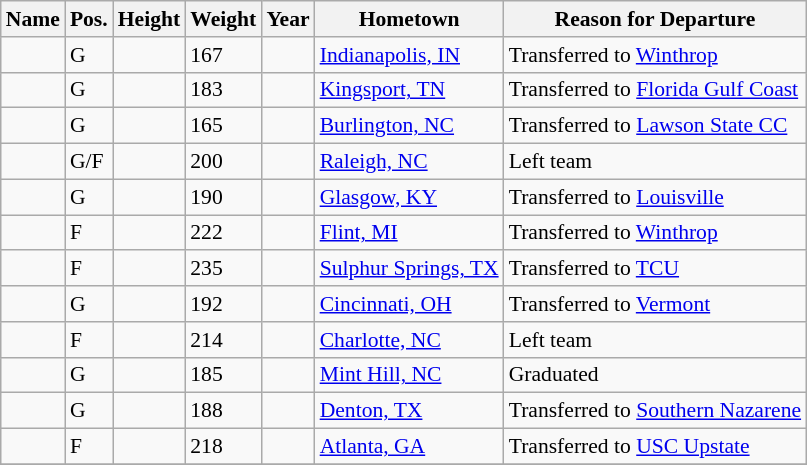<table class="wikitable sortable" style="font-size:90%;" border="1">
<tr>
<th>Name</th>
<th>Pos.</th>
<th>Height</th>
<th>Weight</th>
<th>Year</th>
<th>Hometown</th>
<th ! class="unsortable">Reason for Departure</th>
</tr>
<tr>
<td></td>
<td>G</td>
<td></td>
<td>167</td>
<td></td>
<td><a href='#'>Indianapolis, IN</a></td>
<td>Transferred to <a href='#'>Winthrop</a></td>
</tr>
<tr>
<td></td>
<td>G</td>
<td></td>
<td>183</td>
<td></td>
<td><a href='#'>Kingsport, TN</a></td>
<td>Transferred to <a href='#'>Florida Gulf Coast</a></td>
</tr>
<tr>
<td></td>
<td>G</td>
<td></td>
<td>165</td>
<td></td>
<td><a href='#'>Burlington, NC</a></td>
<td>Transferred to <a href='#'>Lawson State CC</a></td>
</tr>
<tr>
<td></td>
<td>G/F</td>
<td></td>
<td>200</td>
<td></td>
<td><a href='#'>Raleigh, NC</a></td>
<td>Left team</td>
</tr>
<tr>
<td></td>
<td>G</td>
<td></td>
<td>190</td>
<td></td>
<td><a href='#'>Glasgow, KY</a></td>
<td>Transferred to <a href='#'>Louisville</a></td>
</tr>
<tr>
<td></td>
<td>F</td>
<td></td>
<td>222</td>
<td></td>
<td><a href='#'>Flint, MI</a></td>
<td>Transferred to <a href='#'>Winthrop</a></td>
</tr>
<tr>
<td></td>
<td>F</td>
<td></td>
<td>235</td>
<td></td>
<td><a href='#'>Sulphur Springs, TX</a></td>
<td>Transferred to <a href='#'>TCU</a></td>
</tr>
<tr>
<td></td>
<td>G</td>
<td></td>
<td>192</td>
<td></td>
<td><a href='#'>Cincinnati, OH</a></td>
<td>Transferred to <a href='#'>Vermont</a></td>
</tr>
<tr>
<td></td>
<td>F</td>
<td></td>
<td>214</td>
<td></td>
<td><a href='#'>Charlotte, NC</a></td>
<td>Left team</td>
</tr>
<tr>
<td></td>
<td>G</td>
<td></td>
<td>185</td>
<td></td>
<td><a href='#'>Mint Hill, NC</a></td>
<td>Graduated</td>
</tr>
<tr>
<td></td>
<td>G</td>
<td></td>
<td>188</td>
<td></td>
<td><a href='#'>Denton, TX</a></td>
<td>Transferred to <a href='#'>Southern Nazarene</a></td>
</tr>
<tr>
<td></td>
<td>F</td>
<td></td>
<td>218</td>
<td></td>
<td><a href='#'>Atlanta, GA</a></td>
<td>Transferred to <a href='#'>USC Upstate</a></td>
</tr>
<tr>
</tr>
</table>
